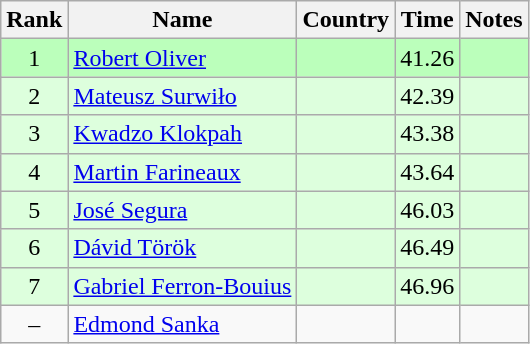<table class="wikitable" style="text-align:center">
<tr>
<th>Rank</th>
<th>Name</th>
<th>Country</th>
<th>Time</th>
<th>Notes</th>
</tr>
<tr bgcolor=bbffbb>
<td>1</td>
<td align="left"><a href='#'>Robert Oliver</a></td>
<td align="left"></td>
<td>41.26</td>
<td></td>
</tr>
<tr bgcolor=ddffdd>
<td>2</td>
<td align="left"><a href='#'>Mateusz Surwiło</a></td>
<td align="left"></td>
<td>42.39</td>
<td></td>
</tr>
<tr bgcolor=ddffdd>
<td>3</td>
<td align="left"><a href='#'>Kwadzo Klokpah</a></td>
<td align="left"></td>
<td>43.38</td>
<td></td>
</tr>
<tr bgcolor=ddffdd>
<td>4</td>
<td align="left"><a href='#'>Martin Farineaux</a></td>
<td align="left"></td>
<td>43.64</td>
<td></td>
</tr>
<tr bgcolor=ddffdd>
<td>5</td>
<td align="left"><a href='#'>José Segura</a></td>
<td align="left"></td>
<td>46.03</td>
<td></td>
</tr>
<tr bgcolor=ddffdd>
<td>6</td>
<td align="left"><a href='#'>Dávid Török</a></td>
<td align="left"></td>
<td>46.49</td>
<td></td>
</tr>
<tr bgcolor=ddffdd>
<td>7</td>
<td align="left"><a href='#'>Gabriel Ferron-Bouius</a></td>
<td align="left"></td>
<td>46.96</td>
<td></td>
</tr>
<tr>
<td>–</td>
<td align="left"><a href='#'>Edmond Sanka</a></td>
<td align="left"></td>
<td></td>
<td></td>
</tr>
</table>
